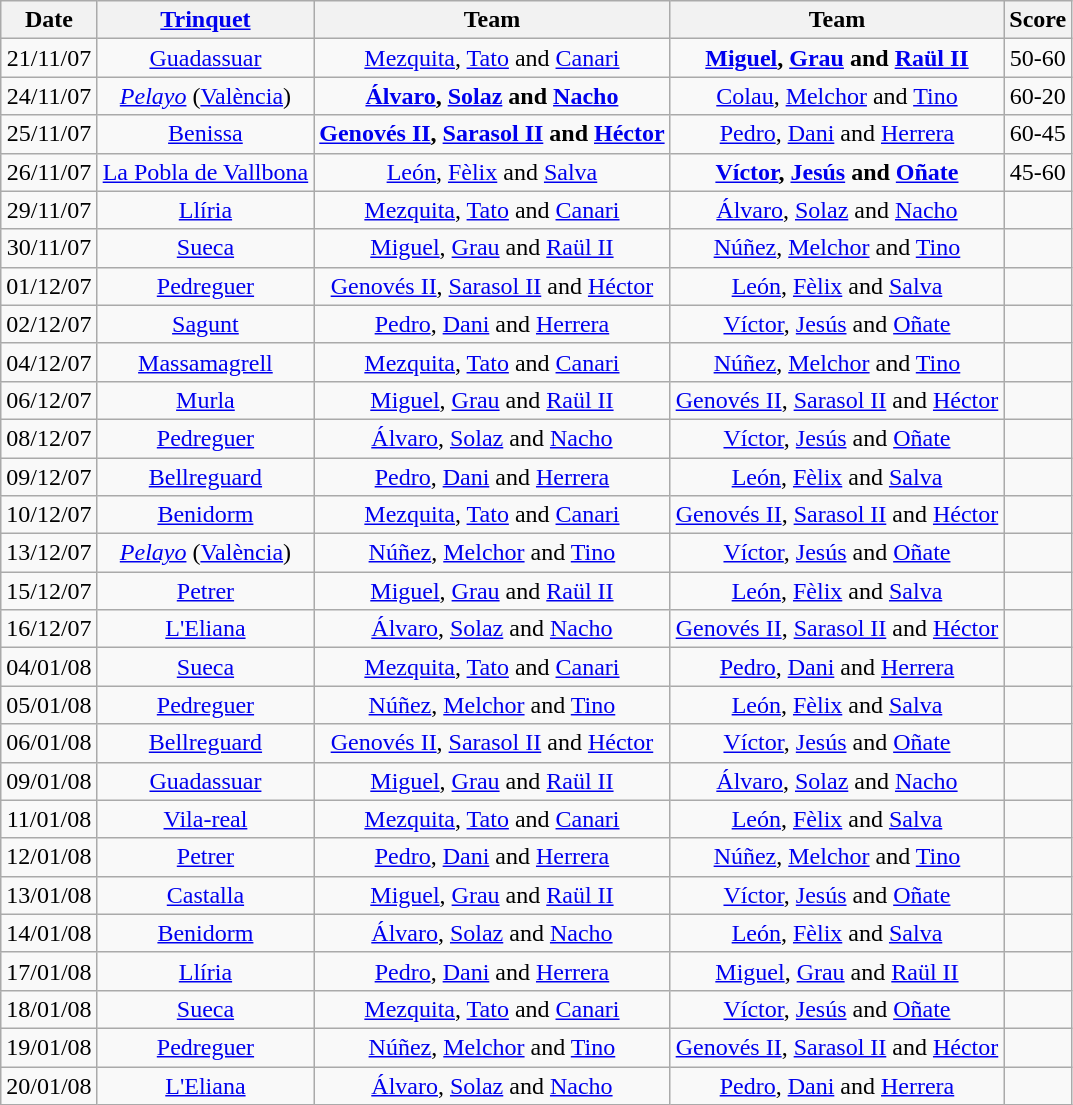<table class="wikitable">
<tr>
<th>Date</th>
<th><a href='#'>Trinquet</a></th>
<th>Team</th>
<th>Team</th>
<th>Score</th>
</tr>
<tr align="center">
<td>21/11/07</td>
<td><a href='#'>Guadassuar</a></td>
<td><a href='#'>Mezquita</a>, <a href='#'>Tato</a> and <a href='#'>Canari</a></td>
<td><strong><a href='#'>Miguel</a>, <a href='#'>Grau</a> and <a href='#'>Raül II</a></strong></td>
<td>50-60</td>
</tr>
<tr align="center">
<td>24/11/07</td>
<td><em><a href='#'>Pelayo</a></em> (<a href='#'>València</a>)</td>
<td><strong><a href='#'>Álvaro</a>, <a href='#'>Solaz</a> and <a href='#'>Nacho</a></strong></td>
<td><a href='#'>Colau</a>, <a href='#'>Melchor</a> and <a href='#'>Tino</a></td>
<td>60-20</td>
</tr>
<tr align="center">
<td>25/11/07</td>
<td><a href='#'>Benissa</a></td>
<td><strong><a href='#'>Genovés II</a>, <a href='#'>Sarasol II</a> and <a href='#'>Héctor</a></strong></td>
<td><a href='#'>Pedro</a>, <a href='#'>Dani</a> and <a href='#'>Herrera</a></td>
<td>60-45</td>
</tr>
<tr align="center">
<td>26/11/07</td>
<td><a href='#'>La Pobla de Vallbona</a></td>
<td><a href='#'>León</a>, <a href='#'>Fèlix</a> and <a href='#'>Salva</a></td>
<td><strong><a href='#'>Víctor</a>, <a href='#'>Jesús</a> and <a href='#'>Oñate</a></strong></td>
<td>45-60</td>
</tr>
<tr align="center">
<td>29/11/07</td>
<td><a href='#'>Llíria</a></td>
<td><a href='#'>Mezquita</a>, <a href='#'>Tato</a> and <a href='#'>Canari</a></td>
<td><a href='#'>Álvaro</a>, <a href='#'>Solaz</a> and <a href='#'>Nacho</a></td>
<td></td>
</tr>
<tr align="center">
<td>30/11/07</td>
<td><a href='#'>Sueca</a></td>
<td><a href='#'>Miguel</a>, <a href='#'>Grau</a> and <a href='#'>Raül II</a></td>
<td><a href='#'>Núñez</a>, <a href='#'>Melchor</a> and <a href='#'>Tino</a></td>
<td></td>
</tr>
<tr align="center">
<td>01/12/07</td>
<td><a href='#'>Pedreguer</a></td>
<td><a href='#'>Genovés II</a>, <a href='#'>Sarasol II</a> and <a href='#'>Héctor</a></td>
<td><a href='#'>León</a>, <a href='#'>Fèlix</a> and <a href='#'>Salva</a></td>
<td></td>
</tr>
<tr align="center">
<td>02/12/07</td>
<td><a href='#'>Sagunt</a></td>
<td><a href='#'>Pedro</a>, <a href='#'>Dani</a> and <a href='#'>Herrera</a></td>
<td><a href='#'>Víctor</a>, <a href='#'>Jesús</a> and <a href='#'>Oñate</a></td>
<td></td>
</tr>
<tr align="center">
<td>04/12/07</td>
<td><a href='#'>Massamagrell</a></td>
<td><a href='#'>Mezquita</a>, <a href='#'>Tato</a> and <a href='#'>Canari</a></td>
<td><a href='#'>Núñez</a>, <a href='#'>Melchor</a> and <a href='#'>Tino</a></td>
<td></td>
</tr>
<tr align="center">
<td>06/12/07</td>
<td><a href='#'>Murla</a></td>
<td><a href='#'>Miguel</a>, <a href='#'>Grau</a> and <a href='#'>Raül II</a></td>
<td><a href='#'>Genovés II</a>, <a href='#'>Sarasol II</a> and <a href='#'>Héctor</a></td>
<td></td>
</tr>
<tr align="center">
<td>08/12/07</td>
<td><a href='#'>Pedreguer</a></td>
<td><a href='#'>Álvaro</a>, <a href='#'>Solaz</a> and <a href='#'>Nacho</a></td>
<td><a href='#'>Víctor</a>, <a href='#'>Jesús</a> and <a href='#'>Oñate</a></td>
<td></td>
</tr>
<tr align="center">
<td>09/12/07</td>
<td><a href='#'>Bellreguard</a></td>
<td><a href='#'>Pedro</a>, <a href='#'>Dani</a> and <a href='#'>Herrera</a></td>
<td><a href='#'>León</a>, <a href='#'>Fèlix</a> and <a href='#'>Salva</a></td>
<td></td>
</tr>
<tr align="center">
<td>10/12/07</td>
<td><a href='#'>Benidorm</a></td>
<td><a href='#'>Mezquita</a>, <a href='#'>Tato</a> and <a href='#'>Canari</a></td>
<td><a href='#'>Genovés II</a>, <a href='#'>Sarasol II</a> and <a href='#'>Héctor</a></td>
<td></td>
</tr>
<tr align="center">
<td>13/12/07</td>
<td><em><a href='#'>Pelayo</a></em> (<a href='#'>València</a>)</td>
<td><a href='#'>Núñez</a>, <a href='#'>Melchor</a> and <a href='#'>Tino</a></td>
<td><a href='#'>Víctor</a>, <a href='#'>Jesús</a> and <a href='#'>Oñate</a></td>
<td></td>
</tr>
<tr align="center">
<td>15/12/07</td>
<td><a href='#'>Petrer</a></td>
<td><a href='#'>Miguel</a>, <a href='#'>Grau</a> and <a href='#'>Raül II</a></td>
<td><a href='#'>León</a>, <a href='#'>Fèlix</a> and <a href='#'>Salva</a></td>
<td></td>
</tr>
<tr align="center">
<td>16/12/07</td>
<td><a href='#'>L'Eliana</a></td>
<td><a href='#'>Álvaro</a>, <a href='#'>Solaz</a> and <a href='#'>Nacho</a></td>
<td><a href='#'>Genovés II</a>, <a href='#'>Sarasol II</a> and <a href='#'>Héctor</a></td>
<td></td>
</tr>
<tr align="center">
<td>04/01/08</td>
<td><a href='#'>Sueca</a></td>
<td><a href='#'>Mezquita</a>, <a href='#'>Tato</a> and <a href='#'>Canari</a></td>
<td><a href='#'>Pedro</a>, <a href='#'>Dani</a> and <a href='#'>Herrera</a></td>
<td></td>
</tr>
<tr align="center">
<td>05/01/08</td>
<td><a href='#'>Pedreguer</a></td>
<td><a href='#'>Núñez</a>, <a href='#'>Melchor</a> and <a href='#'>Tino</a></td>
<td><a href='#'>León</a>, <a href='#'>Fèlix</a> and <a href='#'>Salva</a></td>
<td></td>
</tr>
<tr align="center">
<td>06/01/08</td>
<td><a href='#'>Bellreguard</a></td>
<td><a href='#'>Genovés II</a>, <a href='#'>Sarasol II</a> and <a href='#'>Héctor</a></td>
<td><a href='#'>Víctor</a>, <a href='#'>Jesús</a> and <a href='#'>Oñate</a></td>
<td></td>
</tr>
<tr align="center">
<td>09/01/08</td>
<td><a href='#'>Guadassuar</a></td>
<td><a href='#'>Miguel</a>, <a href='#'>Grau</a> and <a href='#'>Raül II</a></td>
<td><a href='#'>Álvaro</a>, <a href='#'>Solaz</a> and <a href='#'>Nacho</a></td>
<td></td>
</tr>
<tr align="center">
<td>11/01/08</td>
<td><a href='#'>Vila-real</a></td>
<td><a href='#'>Mezquita</a>, <a href='#'>Tato</a> and <a href='#'>Canari</a></td>
<td><a href='#'>León</a>, <a href='#'>Fèlix</a> and <a href='#'>Salva</a></td>
<td></td>
</tr>
<tr align="center">
<td>12/01/08</td>
<td><a href='#'>Petrer</a></td>
<td><a href='#'>Pedro</a>, <a href='#'>Dani</a> and <a href='#'>Herrera</a></td>
<td><a href='#'>Núñez</a>, <a href='#'>Melchor</a> and <a href='#'>Tino</a></td>
<td></td>
</tr>
<tr align="center">
<td>13/01/08</td>
<td><a href='#'>Castalla</a></td>
<td><a href='#'>Miguel</a>, <a href='#'>Grau</a> and <a href='#'>Raül II</a></td>
<td><a href='#'>Víctor</a>, <a href='#'>Jesús</a> and <a href='#'>Oñate</a></td>
<td></td>
</tr>
<tr align="center">
<td>14/01/08</td>
<td><a href='#'>Benidorm</a></td>
<td><a href='#'>Álvaro</a>, <a href='#'>Solaz</a> and <a href='#'>Nacho</a></td>
<td><a href='#'>León</a>, <a href='#'>Fèlix</a> and <a href='#'>Salva</a></td>
<td></td>
</tr>
<tr align="center">
<td>17/01/08</td>
<td><a href='#'>Llíria</a></td>
<td><a href='#'>Pedro</a>, <a href='#'>Dani</a> and <a href='#'>Herrera</a></td>
<td><a href='#'>Miguel</a>, <a href='#'>Grau</a> and <a href='#'>Raül II</a></td>
<td></td>
</tr>
<tr align="center">
<td>18/01/08</td>
<td><a href='#'>Sueca</a></td>
<td><a href='#'>Mezquita</a>, <a href='#'>Tato</a> and <a href='#'>Canari</a></td>
<td><a href='#'>Víctor</a>, <a href='#'>Jesús</a> and <a href='#'>Oñate</a></td>
<td></td>
</tr>
<tr align="center">
<td>19/01/08</td>
<td><a href='#'>Pedreguer</a></td>
<td><a href='#'>Núñez</a>, <a href='#'>Melchor</a> and <a href='#'>Tino</a></td>
<td><a href='#'>Genovés II</a>, <a href='#'>Sarasol II</a> and <a href='#'>Héctor</a></td>
<td></td>
</tr>
<tr align="center">
<td>20/01/08</td>
<td><a href='#'>L'Eliana</a></td>
<td><a href='#'>Álvaro</a>, <a href='#'>Solaz</a> and <a href='#'>Nacho</a></td>
<td><a href='#'>Pedro</a>, <a href='#'>Dani</a> and <a href='#'>Herrera</a></td>
<td></td>
</tr>
</table>
